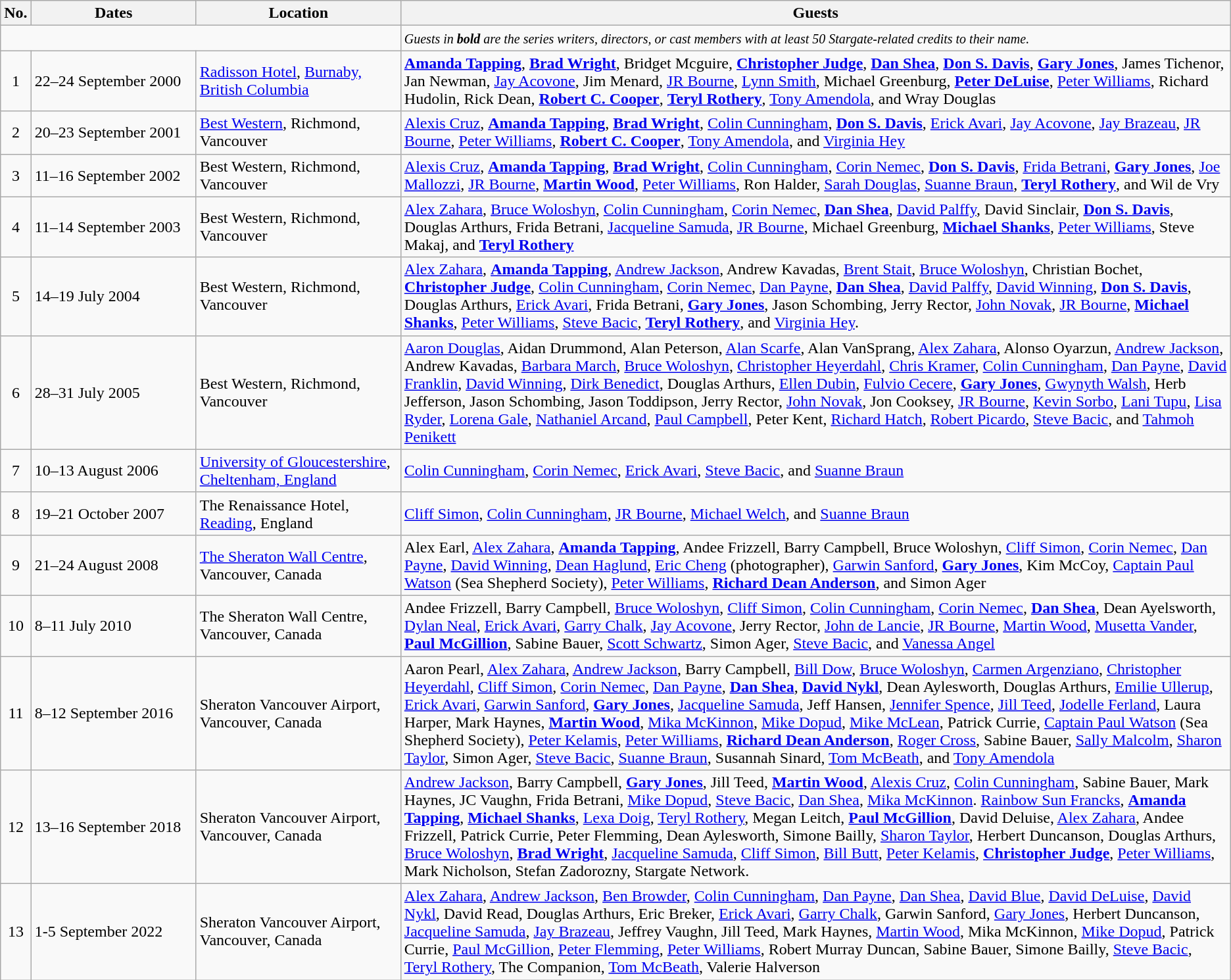<table class="wikitable">
<tr>
<th>No.</th>
<th scope="col" style="width: 160px;">Dates</th>
<th scope="col" style="width: 200px;">Location</th>
<th scope="col">Guests</th>
</tr>
<tr>
<td COLSPAN=3></td>
<td><em><small>Guests in <strong>bold</strong> are the series writers, directors, or cast members with at least 50 Stargate-related credits to their name.</small></em></td>
</tr>
<tr>
<td style="text-align: center;">1</td>
<td>22–24 September 2000</td>
<td><a href='#'>Radisson Hotel</a>, <a href='#'>Burnaby, British Columbia</a></td>
<td><strong><a href='#'>Amanda Tapping</a></strong>, <strong><a href='#'>Brad Wright</a></strong>, Bridget Mcguire, <strong><a href='#'>Christopher Judge</a></strong>, <strong><a href='#'>Dan Shea</a></strong>, <strong><a href='#'>Don S. Davis</a></strong>, <strong><a href='#'>Gary Jones</a></strong>, James Tichenor, Jan Newman, <a href='#'>Jay Acovone</a>, Jim Menard, <a href='#'>JR Bourne</a>, <a href='#'>Lynn Smith</a>, Michael Greenburg, <strong><a href='#'>Peter DeLuise</a></strong>, <a href='#'>Peter Williams</a>, Richard Hudolin, Rick Dean, <strong><a href='#'>Robert C. Cooper</a></strong>, <strong><a href='#'>Teryl Rothery</a></strong>, <a href='#'>Tony Amendola</a>, and Wray Douglas</td>
</tr>
<tr>
<td style="text-align: center;">2</td>
<td>20–23 September 2001</td>
<td><a href='#'>Best Western</a>, Richmond, Vancouver</td>
<td><a href='#'>Alexis Cruz</a>, <strong><a href='#'>Amanda Tapping</a></strong>, <strong><a href='#'>Brad Wright</a></strong>, <a href='#'>Colin Cunningham</a>, <strong><a href='#'>Don S. Davis</a></strong>, <a href='#'>Erick Avari</a>, <a href='#'>Jay Acovone</a>, <a href='#'>Jay Brazeau</a>, <a href='#'>JR Bourne</a>, <a href='#'>Peter Williams</a>, <strong><a href='#'>Robert C. Cooper</a></strong>, <a href='#'>Tony Amendola</a>, and <a href='#'>Virginia Hey</a></td>
</tr>
<tr>
<td style="text-align: center;">3</td>
<td>11–16 September 2002</td>
<td>Best Western, Richmond, Vancouver</td>
<td><a href='#'>Alexis Cruz</a>, <strong><a href='#'>Amanda Tapping</a></strong>, <strong><a href='#'>Brad Wright</a></strong>, <a href='#'>Colin Cunningham</a>, <a href='#'>Corin Nemec</a>, <strong><a href='#'>Don S. Davis</a></strong>, <a href='#'>Frida Betrani</a>, <strong><a href='#'>Gary Jones</a></strong>, <a href='#'>Joe Mallozzi</a>, <a href='#'>JR Bourne</a>, <strong><a href='#'>Martin Wood</a></strong>, <a href='#'>Peter Williams</a>, Ron Halder, <a href='#'>Sarah Douglas</a>, <a href='#'>Suanne Braun</a>, <strong><a href='#'>Teryl Rothery</a></strong>, and Wil de Vry</td>
</tr>
<tr>
<td style="text-align: center;">4</td>
<td>11–14 September 2003</td>
<td>Best Western, Richmond, Vancouver</td>
<td><a href='#'>Alex Zahara</a>, <a href='#'>Bruce Woloshyn</a>, <a href='#'>Colin Cunningham</a>, <a href='#'>Corin Nemec</a>, <strong><a href='#'>Dan Shea</a></strong>, <a href='#'>David Palffy</a>, David Sinclair, <strong><a href='#'>Don S. Davis</a></strong>, Douglas Arthurs, Frida Betrani, <a href='#'>Jacqueline Samuda</a>, <a href='#'>JR Bourne</a>, Michael Greenburg, <strong><a href='#'>Michael Shanks</a></strong>, <a href='#'>Peter Williams</a>, Steve Makaj, and <strong><a href='#'>Teryl Rothery</a></strong></td>
</tr>
<tr>
<td style="text-align: center;">5</td>
<td>14–19 July 2004</td>
<td>Best Western, Richmond, Vancouver</td>
<td><a href='#'>Alex Zahara</a>, <strong><a href='#'>Amanda Tapping</a></strong>, <a href='#'>Andrew Jackson</a>, Andrew Kavadas, <a href='#'>Brent Stait</a>, <a href='#'>Bruce Woloshyn</a>, Christian Bochet, <strong><a href='#'>Christopher Judge</a></strong>, <a href='#'>Colin Cunningham</a>, <a href='#'>Corin Nemec</a>, <a href='#'>Dan Payne</a>, <strong><a href='#'>Dan Shea</a></strong>, <a href='#'>David Palffy</a>, <a href='#'>David Winning</a>, <strong><a href='#'>Don S. Davis</a></strong>, Douglas Arthurs, <a href='#'>Erick Avari</a>, Frida Betrani, <strong><a href='#'>Gary Jones</a></strong>, Jason Schombing, Jerry Rector, <a href='#'>John Novak</a>, <a href='#'>JR Bourne</a>, <strong><a href='#'>Michael Shanks</a></strong>, <a href='#'>Peter Williams</a>, <a href='#'>Steve Bacic</a>, <strong><a href='#'>Teryl Rothery</a></strong>, and <a href='#'>Virginia Hey</a>.</td>
</tr>
<tr>
<td style="text-align: center;">6</td>
<td>28–31 July 2005</td>
<td>Best Western, Richmond, Vancouver</td>
<td><a href='#'>Aaron Douglas</a>, Aidan Drummond, Alan Peterson, <a href='#'>Alan Scarfe</a>, Alan VanSprang, <a href='#'>Alex Zahara</a>, Alonso Oyarzun, <a href='#'>Andrew Jackson</a>, Andrew Kavadas, <a href='#'>Barbara March</a>, <a href='#'>Bruce Woloshyn</a>, <a href='#'>Christopher Heyerdahl</a>, <a href='#'>Chris Kramer</a>, <a href='#'>Colin Cunningham</a>, <a href='#'>Dan Payne</a>, <a href='#'>David Franklin</a>, <a href='#'>David Winning</a>, <a href='#'>Dirk Benedict</a>, Douglas Arthurs, <a href='#'>Ellen Dubin</a>, <a href='#'>Fulvio Cecere</a>, <strong><a href='#'>Gary Jones</a></strong>, <a href='#'>Gwynyth Walsh</a>, Herb Jefferson, Jason Schombing, Jason Toddipson, Jerry Rector, <a href='#'>John Novak</a>, Jon Cooksey, <a href='#'>JR Bourne</a>, <a href='#'>Kevin Sorbo</a>, <a href='#'>Lani Tupu</a>, <a href='#'>Lisa Ryder</a>, <a href='#'>Lorena Gale</a>, <a href='#'>Nathaniel Arcand</a>, <a href='#'>Paul Campbell</a>, Peter Kent, <a href='#'>Richard Hatch</a>, <a href='#'>Robert Picardo</a>, <a href='#'>Steve Bacic</a>, and <a href='#'>Tahmoh Penikett</a></td>
</tr>
<tr>
<td style="text-align: center;">7</td>
<td>10–13 August 2006</td>
<td><a href='#'>University of Gloucestershire</a>, <a href='#'>Cheltenham, England</a></td>
<td><a href='#'>Colin Cunningham</a>, <a href='#'>Corin Nemec</a>, <a href='#'>Erick Avari</a>, <a href='#'>Steve Bacic</a>, and <a href='#'>Suanne Braun</a></td>
</tr>
<tr>
<td style="text-align: center;">8</td>
<td>19–21 October 2007</td>
<td>The Renaissance Hotel, <a href='#'>Reading</a>, England</td>
<td><a href='#'>Cliff Simon</a>, <a href='#'>Colin Cunningham</a>, <a href='#'>JR Bourne</a>, <a href='#'>Michael Welch</a>, and <a href='#'>Suanne Braun</a></td>
</tr>
<tr>
<td style="text-align: center;">9</td>
<td>21–24 August 2008</td>
<td><a href='#'>The Sheraton Wall Centre</a>, Vancouver, Canada</td>
<td>Alex Earl, <a href='#'>Alex Zahara</a>, <strong><a href='#'>Amanda Tapping</a></strong>, Andee Frizzell, Barry Campbell, Bruce Woloshyn, <a href='#'>Cliff Simon</a>, <a href='#'>Corin Nemec</a>, <a href='#'>Dan Payne</a>, <a href='#'>David Winning</a>, <a href='#'>Dean Haglund</a>, <a href='#'>Eric Cheng</a> (photographer), <a href='#'>Garwin Sanford</a>, <strong><a href='#'>Gary Jones</a></strong>, Kim McCoy, <a href='#'>Captain Paul Watson</a> (Sea Shepherd Society), <a href='#'>Peter Williams</a>, <strong><a href='#'>Richard Dean Anderson</a></strong>, and Simon Ager</td>
</tr>
<tr>
<td style="text-align: center;">10</td>
<td>8–11 July 2010</td>
<td>The Sheraton Wall Centre, Vancouver, Canada</td>
<td>Andee Frizzell, Barry Campbell, <a href='#'>Bruce Woloshyn</a>, <a href='#'>Cliff Simon</a>, <a href='#'>Colin Cunningham</a>, <a href='#'>Corin Nemec</a>, <strong><a href='#'>Dan Shea</a></strong>, Dean Ayelsworth, <a href='#'>Dylan Neal</a>, <a href='#'>Erick Avari</a>, <a href='#'>Garry Chalk</a>, <a href='#'>Jay Acovone</a>, Jerry Rector, <a href='#'>John de Lancie</a>, <a href='#'>JR Bourne</a>, <a href='#'>Martin Wood</a>, <a href='#'>Musetta Vander</a>, <strong><a href='#'>Paul McGillion</a></strong>, Sabine Bauer, <a href='#'>Scott Schwartz</a>, Simon Ager, <a href='#'>Steve Bacic</a>, and <a href='#'>Vanessa Angel</a></td>
</tr>
<tr>
<td style="text-align: center;">11</td>
<td>8–12 September 2016</td>
<td>Sheraton Vancouver Airport, Vancouver, Canada</td>
<td>Aaron Pearl, <a href='#'>Alex Zahara</a>, <a href='#'>Andrew Jackson</a>, Barry Campbell, <a href='#'>Bill Dow</a>, <a href='#'>Bruce Woloshyn</a>, <a href='#'>Carmen Argenziano</a>, <a href='#'>Christopher Heyerdahl</a>, <a href='#'>Cliff Simon</a>, <a href='#'>Corin Nemec</a>, <a href='#'>Dan Payne</a>, <strong><a href='#'>Dan Shea</a></strong>, <strong><a href='#'>David Nykl</a></strong>, Dean Aylesworth, Douglas Arthurs, <a href='#'>Emilie Ullerup</a>, <a href='#'>Erick Avari</a>, <a href='#'>Garwin Sanford</a>, <strong><a href='#'>Gary Jones</a></strong>, <a href='#'>Jacqueline Samuda</a>, Jeff Hansen, <a href='#'>Jennifer Spence</a>, <a href='#'>Jill Teed</a>, <a href='#'>Jodelle Ferland</a>, Laura Harper, Mark Haynes, <strong><a href='#'>Martin Wood</a></strong>, <a href='#'>Mika McKinnon</a>, <a href='#'>Mike Dopud</a>, <a href='#'>Mike McLean</a>,  Patrick Currie, <a href='#'>Captain Paul Watson</a> (Sea Shepherd Society), <a href='#'>Peter Kelamis</a>, <a href='#'>Peter Williams</a>, <strong><a href='#'>Richard Dean Anderson</a></strong>, <a href='#'>Roger Cross</a>, Sabine Bauer, <a href='#'>Sally Malcolm</a>, <a href='#'>Sharon Taylor</a>, Simon Ager, <a href='#'>Steve Bacic</a>, <a href='#'>Suanne Braun</a>, Susannah Sinard, <a href='#'>Tom McBeath</a>, and <a href='#'>Tony Amendola</a></td>
</tr>
<tr>
<td style="text-align: center;">12</td>
<td>13–16 September 2018</td>
<td>Sheraton Vancouver Airport, Vancouver, Canada</td>
<td><a href='#'>Andrew Jackson</a>, Barry Campbell, <strong><a href='#'>Gary Jones</a></strong>, Jill Teed, <strong><a href='#'>Martin Wood</a></strong>, <a href='#'>Alexis Cruz</a>, <a href='#'>Colin Cunningham</a>, Sabine Bauer, Mark Haynes, JC Vaughn, Frida Betrani, <a href='#'>Mike Dopud</a>, <a href='#'>Steve Bacic</a>, <a href='#'>Dan Shea</a>, <a href='#'>Mika McKinnon</a>. <a href='#'>Rainbow Sun Francks</a>, <strong><a href='#'>Amanda Tapping</a></strong>, <strong><a href='#'>Michael Shanks</a></strong>, <a href='#'>Lexa Doig</a>, <a href='#'>Teryl Rothery</a>, Megan Leitch, <strong><a href='#'>Paul McGillion</a></strong>, David Deluise, <a href='#'>Alex Zahara</a>, Andee Frizzell, Patrick Currie, Peter Flemming, Dean Aylesworth, Simone Bailly, <a href='#'>Sharon Taylor</a>, Herbert Duncanson, Douglas Arthurs, <a href='#'>Bruce Woloshyn</a>, <strong><a href='#'>Brad Wright</a></strong>, <a href='#'>Jacqueline Samuda</a>, <a href='#'>Cliff Simon</a>, <a href='#'>Bill Butt</a>, <a href='#'>Peter Kelamis</a>, <strong><a href='#'>Christopher Judge</a></strong>, <a href='#'>Peter Williams</a>, Mark Nicholson, Stefan Zadorozny, Stargate Network.</td>
</tr>
<tr>
<td style="text-align: center;">13</td>
<td>1-5 September 2022</td>
<td>Sheraton Vancouver Airport, Vancouver, Canada</td>
<td><a href='#'>Alex Zahara</a>, <a href='#'>Andrew Jackson</a>, <a href='#'>Ben Browder</a>, <a href='#'>Colin Cunningham</a>, <a href='#'>Dan Payne</a>, <a href='#'>Dan Shea</a>, <a href='#'>David Blue</a>, <a href='#'>David DeLuise</a>, <a href='#'>David Nykl</a>, David Read, Douglas Arthurs, Eric Breker, <a href='#'>Erick Avari</a>, <a href='#'>Garry Chalk</a>, Garwin Sanford, <a href='#'>Gary Jones</a>, Herbert Duncanson, <a href='#'>Jacqueline Samuda</a>, <a href='#'>Jay Brazeau</a>, Jeffrey Vaughn, Jill Teed, Mark Haynes, <a href='#'>Martin Wood</a>, Mika McKinnon, <a href='#'>Mike Dopud</a>, Patrick Currie, <a href='#'>Paul McGillion</a>, <a href='#'>Peter Flemming</a>, <a href='#'>Peter Williams</a>, Robert Murray Duncan, Sabine Bauer, Simone Bailly, <a href='#'>Steve Bacic</a>, <a href='#'>Teryl Rothery</a>, The Companion, <a href='#'>Tom McBeath</a>, Valerie Halverson</td>
</tr>
</table>
